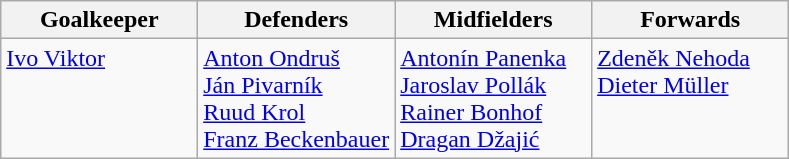<table class="wikitable">
<tr>
<th style="width:25%;">Goalkeeper</th>
<th style="width:25%;">Defenders</th>
<th style="width:25%;">Midfielders</th>
<th style="width:25%;">Forwards</th>
</tr>
<tr style="vertical-align:top;">
<td> <a href='#'>Ivo Viktor</a></td>
<td> <a href='#'>Anton Ondruš</a><br> <a href='#'>Ján Pivarník</a><br> <a href='#'>Ruud Krol</a><br> <a href='#'>Franz Beckenbauer</a></td>
<td> <a href='#'>Antonín Panenka</a><br> <a href='#'>Jaroslav Pollák</a><br> <a href='#'>Rainer Bonhof</a><br> <a href='#'>Dragan Džajić</a></td>
<td> <a href='#'>Zdeněk Nehoda</a><br> <a href='#'>Dieter Müller</a></td>
</tr>
</table>
